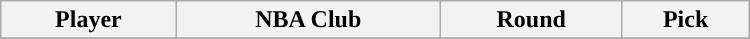<table class="wikitable" width="500">
<tr>
<th>Player</th>
<th>NBA Club</th>
<th>Round</th>
<th>Pick</th>
</tr>
<tr align="center" bgcolor="">
</tr>
</table>
